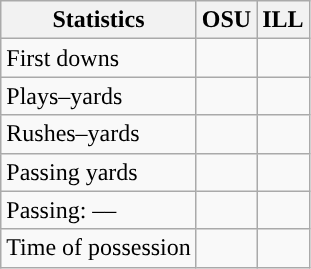<table class="wikitable" style="float:left">
<tr>
<th>Statistics</th>
<th>OSU</th>
<th>ILL</th>
</tr>
<tr>
<td>First downs</td>
<td></td>
<td></td>
</tr>
<tr>
<td>Plays–yards</td>
<td></td>
<td></td>
</tr>
<tr>
<td>Rushes–yards</td>
<td></td>
<td></td>
</tr>
<tr>
<td>Passing yards</td>
<td></td>
<td></td>
</tr>
<tr>
<td>Passing: ––</td>
<td></td>
<td></td>
</tr>
<tr>
<td>Time of possession</td>
<td></td>
<td></td>
</tr>
</table>
